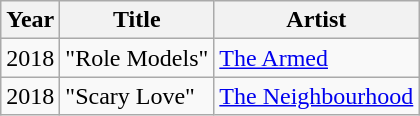<table class="wikitable">
<tr>
<th>Year</th>
<th>Title</th>
<th>Artist</th>
</tr>
<tr>
<td>2018</td>
<td>"Role Models"</td>
<td><a href='#'>The Armed</a></td>
</tr>
<tr>
<td>2018</td>
<td>"Scary Love"</td>
<td><a href='#'>The Neighbourhood</a></td>
</tr>
</table>
